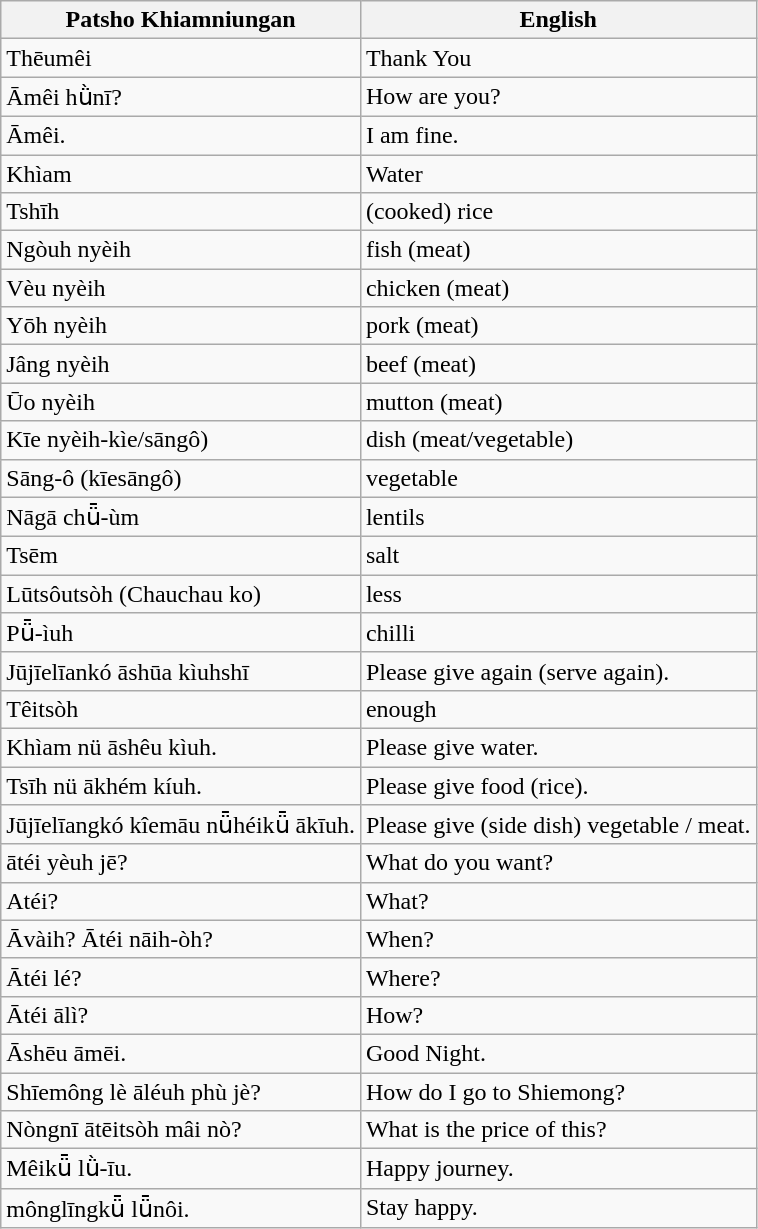<table class="wikitable">
<tr>
<th>Patsho Khiamniungan</th>
<th>English</th>
</tr>
<tr>
<td>Thēumêi</td>
<td>Thank You</td>
</tr>
<tr>
<td>Āmêi hǜnī?</td>
<td>How are you?</td>
</tr>
<tr>
<td>Āmêi.</td>
<td>I am fine.</td>
</tr>
<tr>
<td>Khìam</td>
<td>Water</td>
</tr>
<tr>
<td>Tshīh</td>
<td>(cooked) rice</td>
</tr>
<tr>
<td>Ngòuh nyèih</td>
<td>fish (meat)</td>
</tr>
<tr>
<td>Vèu nyèih</td>
<td>chicken (meat)</td>
</tr>
<tr>
<td>Yōh nyèih</td>
<td>pork (meat)</td>
</tr>
<tr>
<td>Jâng nyèih</td>
<td>beef (meat)</td>
</tr>
<tr>
<td>Ūo nyèih</td>
<td>mutton (meat)</td>
</tr>
<tr>
<td>Kīe nyèih-kìe/sāngô)</td>
<td>dish (meat/vegetable)</td>
</tr>
<tr>
<td>Sāng-ô (kīesāngô)</td>
<td>vegetable</td>
</tr>
<tr>
<td>Nāgā chǖ-ùm</td>
<td>lentils</td>
</tr>
<tr>
<td>Tsēm</td>
<td>salt</td>
</tr>
<tr>
<td>Lūtsôutsòh (Chauchau ko)</td>
<td>less</td>
</tr>
<tr>
<td>Pǖ-ìuh</td>
<td>chilli</td>
</tr>
<tr>
<td>Jūjīelīankó āshūa kìuhshī</td>
<td>Please give again (serve again).</td>
</tr>
<tr>
<td>Têitsòh</td>
<td>enough</td>
</tr>
<tr>
<td>Khìam nü āshêu kìuh.</td>
<td>Please give water.</td>
</tr>
<tr>
<td>Tsīh nü ākhém kíuh.</td>
<td>Please give food (rice).</td>
</tr>
<tr>
<td>Jūjīelīangkó kîemāu nǖhéikǖ ākīuh.</td>
<td>Please give (side dish) vegetable / meat.</td>
</tr>
<tr>
<td>ātéi yèuh jē?</td>
<td>What do you want?</td>
</tr>
<tr>
<td>Atéi?</td>
<td>What?</td>
</tr>
<tr>
<td>Āvàih? Ātéi nāih-òh?</td>
<td>When?</td>
</tr>
<tr>
<td>Ātéi lé?</td>
<td>Where?</td>
</tr>
<tr>
<td>Ātéi ālì?</td>
<td>How?</td>
</tr>
<tr>
<td>Āshēu āmēi.</td>
<td>Good Night.</td>
</tr>
<tr>
<td>Shīemông lè āléuh phù jè?</td>
<td>How do I go to Shiemong?</td>
</tr>
<tr>
<td>Nòngnī ātēitsòh mâi nò?</td>
<td>What is the price of this?</td>
</tr>
<tr>
<td>Mêikǖ lǜ-īu.</td>
<td>Happy journey.</td>
</tr>
<tr>
<td>mônglīngkǖ lǖnôi.</td>
<td>Stay happy.</td>
</tr>
</table>
